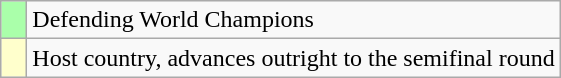<table class="wikitable">
<tr>
<td width=10px bgcolor="#aaffaa"></td>
<td>Defending World Champions</td>
</tr>
<tr>
<td width=10px bgcolor="#ffffcc"></td>
<td>Host country, advances outright to the semifinal round</td>
</tr>
</table>
